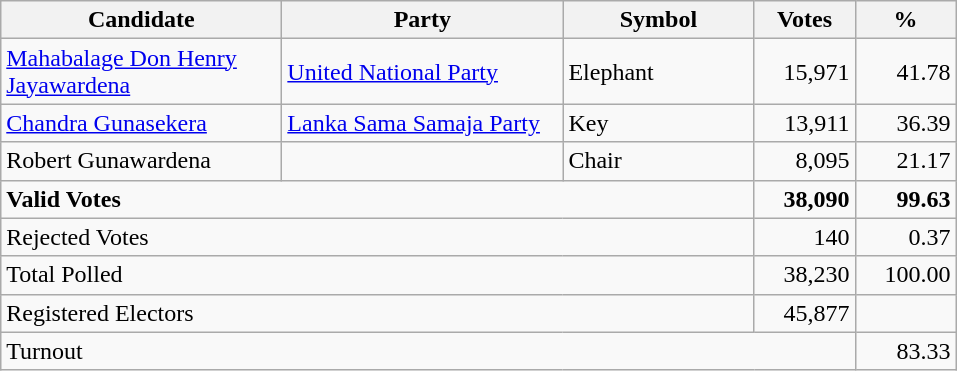<table class="wikitable" border="1" style="text-align:right;">
<tr>
<th align=left width="180">Candidate</th>
<th align=left width="180">Party</th>
<th align=left width="120">Symbol</th>
<th align=left width="60">Votes</th>
<th align=left width="60">%</th>
</tr>
<tr>
<td align=left><a href='#'>Mahabalage Don Henry Jayawardena</a></td>
<td align=left><a href='#'>United National Party</a></td>
<td align=left>Elephant</td>
<td align=right>15,971</td>
<td align=right>41.78</td>
</tr>
<tr>
<td align=left><a href='#'>Chandra Gunasekera</a></td>
<td align=left><a href='#'>Lanka Sama Samaja Party</a></td>
<td align=left>Key</td>
<td align=right>13,911</td>
<td align=right>36.39</td>
</tr>
<tr>
<td align=left>Robert Gunawardena</td>
<td></td>
<td align=left>Chair</td>
<td align=right>8,095</td>
<td align=right>21.17</td>
</tr>
<tr>
<td align=left colspan=3><strong>Valid Votes</strong></td>
<td align=right><strong>38,090</strong></td>
<td align=right><strong>99.63</strong></td>
</tr>
<tr>
<td align=left colspan=3>Rejected Votes</td>
<td align=right>140</td>
<td align=right>0.37</td>
</tr>
<tr>
<td align=left colspan=3>Total Polled</td>
<td align=right>38,230</td>
<td align=right>100.00</td>
</tr>
<tr>
<td align=left colspan=3>Registered Electors</td>
<td align=right>45,877</td>
<td></td>
</tr>
<tr>
<td align=left colspan=4>Turnout</td>
<td align=right>83.33</td>
</tr>
</table>
